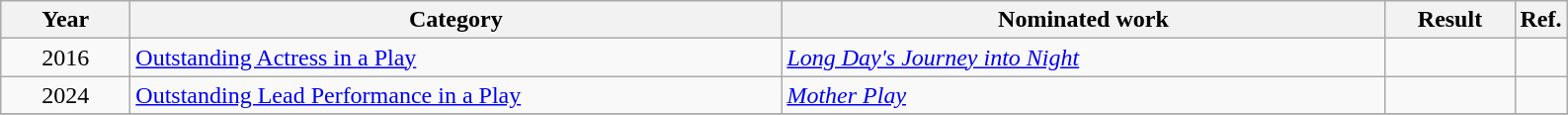<table class=wikitable>
<tr>
<th scope="col" style="width:5em;">Year</th>
<th scope="col" style="width:27em;">Category</th>
<th scope="col" style="width:25em;">Nominated work</th>
<th scope="col" style="width:5em;">Result</th>
<th>Ref.</th>
</tr>
<tr>
<td style="text-align:center;">2016</td>
<td><a href='#'>Outstanding Actress in a Play</a></td>
<td><em><a href='#'>Long Day's Journey into Night</a></em></td>
<td></td>
<td style="text-align:center;"></td>
</tr>
<tr>
<td style="text-align:center;">2024</td>
<td><a href='#'>Outstanding Lead Performance in a Play</a></td>
<td><em><a href='#'>Mother Play</a></em></td>
<td></td>
<td style="text-align:center;"></td>
</tr>
<tr>
</tr>
</table>
